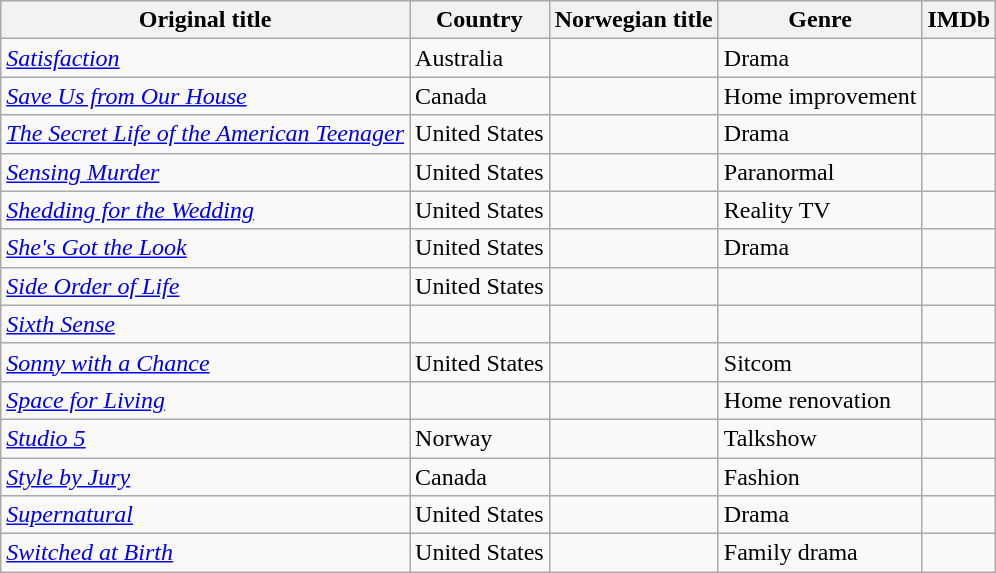<table class="wikitable">
<tr>
<th>Original title</th>
<th>Country</th>
<th>Norwegian title</th>
<th>Genre</th>
<th>IMDb</th>
</tr>
<tr>
<td><em><a href='#'>Satisfaction</a></em></td>
<td>Australia</td>
<td></td>
<td>Drama</td>
<td></td>
</tr>
<tr>
<td><em><a href='#'>Save Us from Our House</a></em></td>
<td>Canada</td>
<td></td>
<td>Home improvement</td>
<td></td>
</tr>
<tr>
<td><em><a href='#'>The Secret Life of the American Teenager</a></em></td>
<td>United States</td>
<td></td>
<td>Drama</td>
<td></td>
</tr>
<tr>
<td><em><a href='#'>Sensing Murder</a></em></td>
<td>United States</td>
<td></td>
<td>Paranormal</td>
<td></td>
</tr>
<tr>
<td><em><a href='#'>Shedding for the Wedding</a></em></td>
<td>United States</td>
<td></td>
<td>Reality TV</td>
<td></td>
</tr>
<tr>
<td><em><a href='#'>She's Got the Look</a></em></td>
<td>United States</td>
<td></td>
<td>Drama</td>
<td></td>
</tr>
<tr>
<td><em><a href='#'>Side Order of Life</a></em></td>
<td>United States</td>
<td></td>
<td></td>
<td></td>
</tr>
<tr>
<td><em><a href='#'>Sixth Sense</a></em></td>
<td></td>
<td></td>
<td></td>
<td></td>
</tr>
<tr>
<td><em><a href='#'>Sonny with a Chance</a></em></td>
<td>United States</td>
<td></td>
<td>Sitcom</td>
<td></td>
</tr>
<tr>
<td><em><a href='#'>Space for Living</a></em></td>
<td></td>
<td></td>
<td>Home renovation</td>
<td></td>
</tr>
<tr>
<td><em><a href='#'>Studio 5</a></em></td>
<td>Norway</td>
<td></td>
<td>Talkshow</td>
<td></td>
</tr>
<tr>
<td><em><a href='#'>Style by Jury</a></em></td>
<td>Canada</td>
<td></td>
<td>Fashion</td>
<td></td>
</tr>
<tr>
<td><em><a href='#'>Supernatural</a></em></td>
<td>United States</td>
<td></td>
<td>Drama</td>
<td></td>
</tr>
<tr>
<td><em><a href='#'>Switched at Birth</a></em></td>
<td>United States</td>
<td></td>
<td>Family drama</td>
<td></td>
</tr>
</table>
